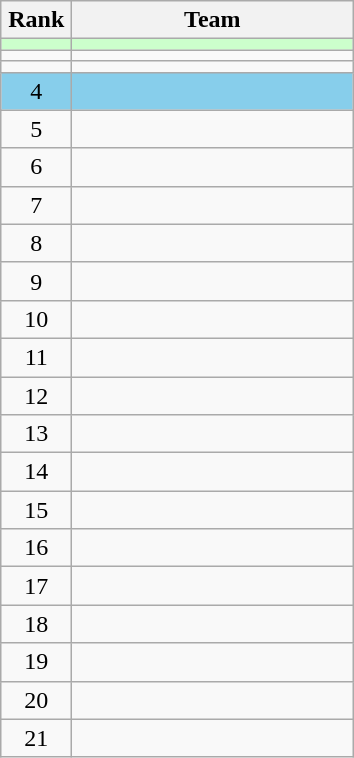<table class="wikitable" style="text-align:center;">
<tr>
<th width=40>Rank</th>
<th width=180>Team</th>
</tr>
<tr bgcolor=#ccffcc>
<td></td>
<td style="text-align:left;"></td>
</tr>
<tr>
<td></td>
<td style="text-align:left;"></td>
</tr>
<tr>
<td></td>
<td style="text-align:left;"></td>
</tr>
<tr bgcolor=#87ceeb>
<td>4</td>
<td style="text-align:left;"></td>
</tr>
<tr>
<td>5</td>
<td style="text-align:left;"></td>
</tr>
<tr>
<td>6</td>
<td style="text-align:left;"></td>
</tr>
<tr>
<td>7</td>
<td style="text-align:left;"></td>
</tr>
<tr>
<td>8</td>
<td style="text-align:left;"></td>
</tr>
<tr>
<td>9</td>
<td style="text-align:left;"></td>
</tr>
<tr>
<td>10</td>
<td style="text-align:left;"></td>
</tr>
<tr>
<td>11</td>
<td style="text-align:left;"></td>
</tr>
<tr>
<td>12</td>
<td style="text-align:left;"></td>
</tr>
<tr>
<td>13</td>
<td style="text-align:left;"></td>
</tr>
<tr>
<td>14</td>
<td style="text-align:left;"></td>
</tr>
<tr>
<td>15</td>
<td style="text-align:left;"></td>
</tr>
<tr>
<td>16</td>
<td style="text-align:left;"></td>
</tr>
<tr>
<td>17</td>
<td style="text-align:left;"></td>
</tr>
<tr>
<td>18</td>
<td style="text-align:left;"></td>
</tr>
<tr>
<td>19</td>
<td style="text-align:left;"></td>
</tr>
<tr>
<td>20</td>
<td style="text-align:left;"></td>
</tr>
<tr>
<td>21</td>
<td style="text-align:left;"></td>
</tr>
</table>
